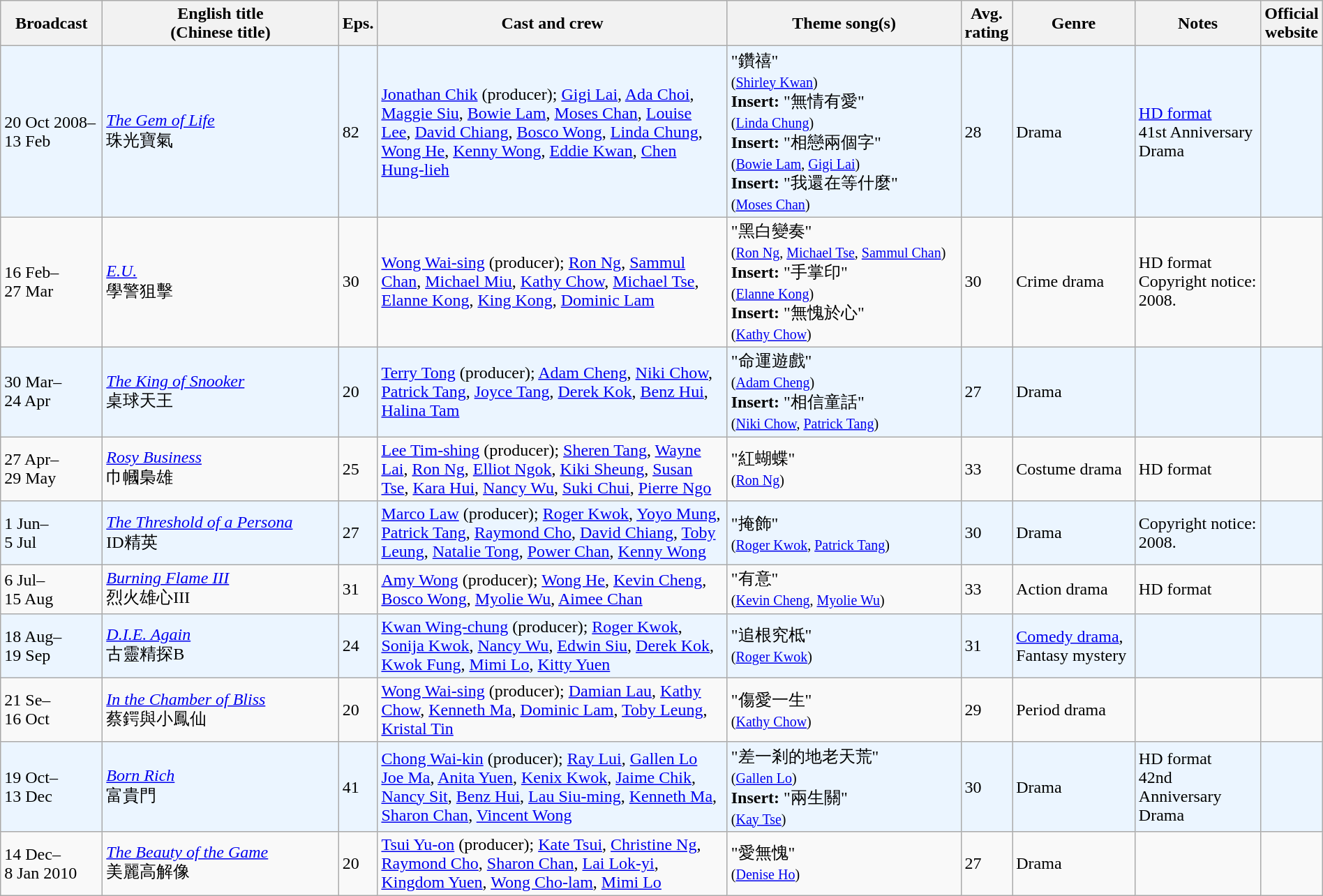<table class="wikitable" width="100%" style="text-align: left">
<tr>
<th align=center width=8% bgcolor="silver">Broadcast</th>
<th align=center width=20% bgcolor="silver">English title <br> (Chinese title)</th>
<th align=center width=1% bgcolor="silver">Eps.</th>
<th align=center width=30% bgcolor="silver">Cast and crew</th>
<th align=center width=20% bgcolor="silver">Theme song(s)</th>
<th align=center width=1% bgcolor="silver">Avg. rating</th>
<th align=center width=10% bgcolor="silver">Genre</th>
<th align=center width=15% bgcolor="silver">Notes</th>
<th align=center width=1% bgcolor="silver">Official website</th>
</tr>
<tr ---- bgcolor="#ebf5ff">
<td>20 Oct 2008–<br>13 Feb</td>
<td><em><a href='#'>The Gem of Life</a></em> <br> 珠光寶氣</td>
<td>82</td>
<td><a href='#'>Jonathan Chik</a> (producer); <a href='#'>Gigi Lai</a>, <a href='#'>Ada Choi</a>, <a href='#'>Maggie Siu</a>, <a href='#'>Bowie Lam</a>, <a href='#'>Moses Chan</a>, <a href='#'>Louise Lee</a>, <a href='#'>David Chiang</a>, <a href='#'>Bosco Wong</a>, <a href='#'>Linda Chung</a>, <a href='#'>Wong He</a>, <a href='#'>Kenny Wong</a>, <a href='#'>Eddie Kwan</a>, <a href='#'>Chen Hung-lieh</a></td>
<td>"鑽禧" <br> <small>(<a href='#'>Shirley Kwan</a>)</small> <br> <strong>Insert:</strong> "無情有愛" <br> <small>(<a href='#'>Linda Chung</a>)</small>  <br> <strong>Insert:</strong> "相戀兩個字" <br> <small>(<a href='#'>Bowie Lam</a>, <a href='#'>Gigi Lai</a>)</small> <br> <strong>Insert:</strong> "我還在等什麼" <br> <small>(<a href='#'>Moses Chan</a>)</small></td>
<td>28</td>
<td>Drama</td>
<td><a href='#'>HD format</a><br>41st Anniversary Drama</td>
<td></td>
</tr>
<tr>
<td>16 Feb–<br>27 Mar</td>
<td><em><a href='#'>E.U.</a></em> <br> 學警狙擊</td>
<td>30</td>
<td><a href='#'>Wong Wai-sing</a> (producer); <a href='#'>Ron Ng</a>, <a href='#'>Sammul Chan</a>, <a href='#'>Michael Miu</a>, <a href='#'>Kathy Chow</a>, <a href='#'>Michael Tse</a>, <a href='#'>Elanne Kong</a>, <a href='#'>King Kong</a>, <a href='#'>Dominic Lam</a></td>
<td>"黑白變奏" <br> <small>(<a href='#'>Ron Ng</a>, <a href='#'>Michael Tse</a>, <a href='#'>Sammul Chan</a>)</small> <br> <strong>Insert:</strong> "手掌印" <br> <small>(<a href='#'>Elanne Kong</a>)</small><br> <strong>Insert:</strong> "無愧於心" <br> <small>(<a href='#'>Kathy Chow</a>)</small></td>
<td>30</td>
<td>Crime drama</td>
<td>HD format<br>Copyright notice: 2008.</td>
<td></td>
</tr>
<tr ---- bgcolor="#ebf5ff">
<td>30 Mar–<br>24 Apr</td>
<td><em><a href='#'>The King of Snooker</a></em> <br> 桌球天王</td>
<td>20</td>
<td><a href='#'>Terry Tong</a> (producer); <a href='#'>Adam Cheng</a>, <a href='#'>Niki Chow</a>, <a href='#'>Patrick Tang</a>, <a href='#'>Joyce Tang</a>, <a href='#'>Derek Kok</a>, <a href='#'>Benz Hui</a>, <a href='#'>Halina Tam</a></td>
<td>"命運遊戲" <br><small>(<a href='#'>Adam Cheng</a>)</small> <br> <strong>Insert:</strong> "相信童話" <br> <small>(<a href='#'>Niki Chow</a>, <a href='#'>Patrick Tang</a>)</small></td>
<td>27</td>
<td>Drama</td>
<td></td>
<td></td>
</tr>
<tr>
<td>27 Apr–<br>29 May</td>
<td><em><a href='#'>Rosy Business</a></em> <br> 巾幗梟雄</td>
<td>25</td>
<td><a href='#'>Lee Tim-shing</a> (producer); <a href='#'>Sheren Tang</a>, <a href='#'>Wayne Lai</a>, <a href='#'>Ron Ng</a>, <a href='#'>Elliot Ngok</a>, <a href='#'>Kiki Sheung</a>, <a href='#'>Susan Tse</a>, <a href='#'>Kara Hui</a>, <a href='#'>Nancy Wu</a>, <a href='#'>Suki Chui</a>, <a href='#'>Pierre Ngo</a></td>
<td>"紅蝴蝶" <br> <small>(<a href='#'>Ron Ng</a>)</small></td>
<td>33</td>
<td>Costume drama</td>
<td>HD format</td>
<td></td>
</tr>
<tr ---- bgcolor="#ebf5ff">
<td>1 Jun–<br>5 Jul</td>
<td><em><a href='#'>The Threshold of a Persona</a></em> <br> ID精英</td>
<td>27</td>
<td><a href='#'>Marco Law</a> (producer); <a href='#'>Roger Kwok</a>, <a href='#'>Yoyo Mung</a>, <a href='#'>Patrick Tang</a>, <a href='#'>Raymond Cho</a>, <a href='#'>David Chiang</a>, <a href='#'>Toby Leung</a>, <a href='#'>Natalie Tong</a>, <a href='#'>Power Chan</a>, <a href='#'>Kenny Wong</a></td>
<td>"掩飾" <br><small>(<a href='#'>Roger Kwok</a>, <a href='#'>Patrick Tang</a>)</small></td>
<td>30</td>
<td>Drama</td>
<td>Copyright notice: 2008.</td>
<td></td>
</tr>
<tr>
<td>6 Jul–<br>15 Aug</td>
<td><em><a href='#'>Burning Flame III</a></em> <br> 烈火雄心III</td>
<td>31</td>
<td><a href='#'>Amy Wong</a> (producer); <a href='#'>Wong He</a>, <a href='#'>Kevin Cheng</a>, <a href='#'>Bosco Wong</a>, <a href='#'>Myolie Wu</a>, <a href='#'>Aimee Chan</a></td>
<td>"有意" <br> <small>(<a href='#'>Kevin Cheng</a>, <a href='#'>Myolie Wu</a>)</small></td>
<td>33</td>
<td>Action drama</td>
<td>HD format</td>
<td></td>
</tr>
<tr ---- bgcolor="#ebf5ff">
<td>18 Aug–<br>19 Sep</td>
<td><em><a href='#'>D.I.E. Again</a></em> <br> 古靈精探B</td>
<td>24</td>
<td><a href='#'>Kwan Wing-chung</a> (producer); <a href='#'>Roger Kwok</a>, <a href='#'>Sonija Kwok</a>, <a href='#'>Nancy Wu</a>, <a href='#'>Edwin Siu</a>, <a href='#'>Derek Kok</a>, <a href='#'>Kwok Fung</a>, <a href='#'>Mimi Lo</a>, <a href='#'>Kitty Yuen</a></td>
<td>"追根究柢" <br> <small>(<a href='#'>Roger Kwok</a>)</small></td>
<td>31</td>
<td><a href='#'>Comedy drama</a>, Fantasy mystery</td>
<td></td>
<td></td>
</tr>
<tr>
<td>21 Se–<br>16 Oct</td>
<td><em><a href='#'>In the Chamber of Bliss</a></em> <br> 蔡鍔與小鳳仙</td>
<td>20</td>
<td><a href='#'>Wong Wai-sing</a> (producer); <a href='#'>Damian Lau</a>, <a href='#'>Kathy Chow</a>, <a href='#'>Kenneth Ma</a>, <a href='#'>Dominic Lam</a>, <a href='#'>Toby Leung</a>, <a href='#'>Kristal Tin</a></td>
<td>"傷愛一生" <br><small>(<a href='#'>Kathy Chow</a>)</small></td>
<td>29</td>
<td>Period drama</td>
<td></td>
<td></td>
</tr>
<tr ---- bgcolor="#ebf5ff">
<td>19 Oct–<br>13 Dec</td>
<td><em><a href='#'>Born Rich</a></em> <br> 富貴門</td>
<td>41</td>
<td><a href='#'>Chong Wai-kin</a> (producer); <a href='#'>Ray Lui</a>, <a href='#'>Gallen Lo</a> <a href='#'>Joe Ma</a>, <a href='#'>Anita Yuen</a>, <a href='#'>Kenix Kwok</a>, <a href='#'>Jaime Chik</a>, <a href='#'>Nancy Sit</a>, <a href='#'>Benz Hui</a>, <a href='#'>Lau Siu-ming</a>, <a href='#'>Kenneth Ma</a>, <a href='#'>Sharon Chan</a>, <a href='#'>Vincent Wong</a></td>
<td>"差一剎的地老天荒" <br><small>(<a href='#'>Gallen Lo</a>)</small> <br> <strong>Insert:</strong> "兩生關" <br> <small>(<a href='#'>Kay Tse</a>)</small></td>
<td>30</td>
<td>Drama</td>
<td>HD format<br>42nd Anniversary Drama</td>
<td></td>
</tr>
<tr>
<td>14 Dec–<br>8 Jan 2010</td>
<td><em><a href='#'>The Beauty of the Game</a></em> <br> 美麗高解像</td>
<td>20</td>
<td><a href='#'>Tsui Yu-on</a> (producer); <a href='#'>Kate Tsui</a>, <a href='#'>Christine Ng</a>, <a href='#'>Raymond Cho</a>, <a href='#'>Sharon Chan</a>, <a href='#'>Lai Lok-yi</a>, <a href='#'>Kingdom Yuen</a>, <a href='#'>Wong Cho-lam</a>, <a href='#'>Mimi Lo</a></td>
<td>"愛無愧" <br> <small>(<a href='#'>Denise Ho</a>)</small></td>
<td>27</td>
<td>Drama</td>
<td></td>
<td></td>
</tr>
</table>
